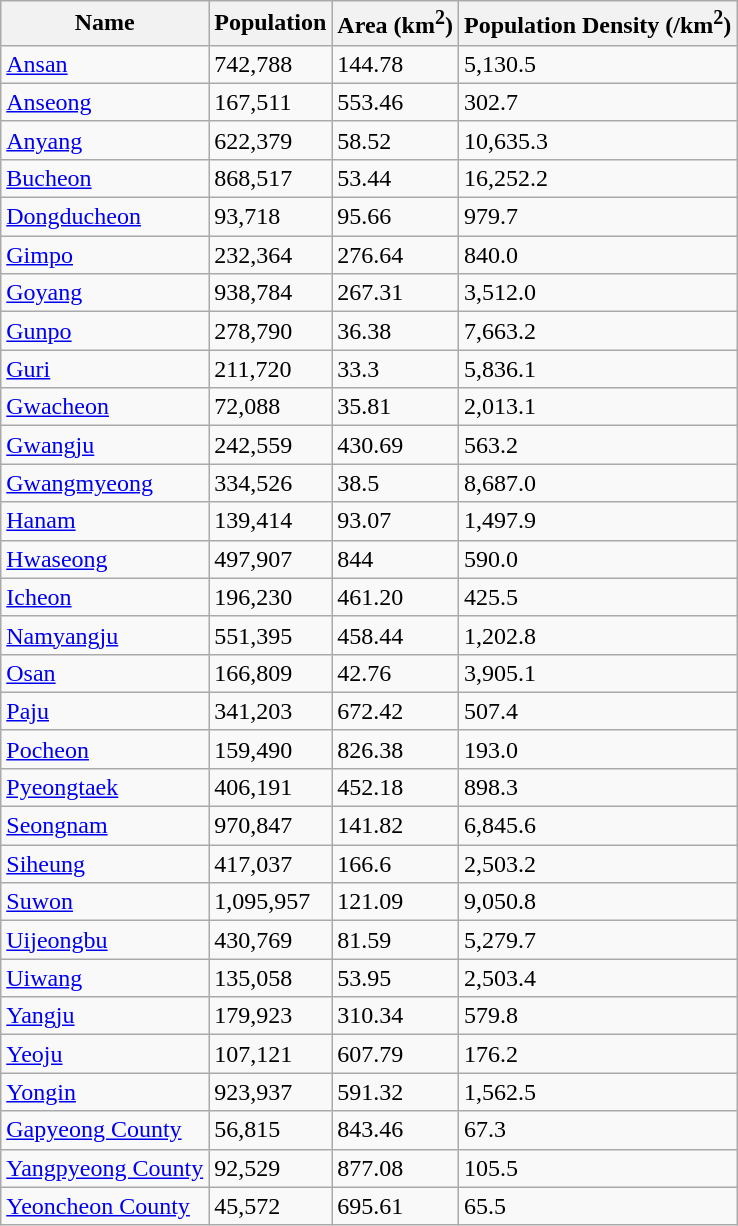<table class="wikitable sortable">
<tr>
<th>Name</th>
<th>Population</th>
<th>Area (km<sup>2</sup>)</th>
<th>Population Density (/km<sup>2</sup>)</th>
</tr>
<tr>
<td><a href='#'>Ansan</a></td>
<td>742,788</td>
<td>144.78</td>
<td>5,130.5</td>
</tr>
<tr>
<td><a href='#'>Anseong</a></td>
<td>167,511</td>
<td>553.46</td>
<td>302.7</td>
</tr>
<tr>
<td><a href='#'>Anyang</a></td>
<td>622,379</td>
<td>58.52</td>
<td>10,635.3</td>
</tr>
<tr>
<td><a href='#'>Bucheon</a></td>
<td>868,517</td>
<td>53.44</td>
<td>16,252.2</td>
</tr>
<tr>
<td><a href='#'>Dongducheon</a></td>
<td>93,718</td>
<td>95.66</td>
<td>979.7</td>
</tr>
<tr>
<td><a href='#'>Gimpo</a></td>
<td>232,364</td>
<td>276.64</td>
<td>840.0</td>
</tr>
<tr>
<td><a href='#'>Goyang</a></td>
<td>938,784</td>
<td>267.31</td>
<td>3,512.0</td>
</tr>
<tr>
<td><a href='#'>Gunpo</a></td>
<td>278,790</td>
<td>36.38</td>
<td>7,663.2</td>
</tr>
<tr>
<td><a href='#'>Guri</a></td>
<td>211,720</td>
<td>33.3</td>
<td>5,836.1</td>
</tr>
<tr>
<td><a href='#'>Gwacheon</a></td>
<td>72,088</td>
<td>35.81</td>
<td>2,013.1</td>
</tr>
<tr>
<td><a href='#'>Gwangju</a></td>
<td>242,559</td>
<td>430.69</td>
<td>563.2</td>
</tr>
<tr>
<td><a href='#'>Gwangmyeong</a></td>
<td>334,526</td>
<td>38.5</td>
<td>8,687.0</td>
</tr>
<tr>
<td><a href='#'>Hanam</a></td>
<td>139,414</td>
<td>93.07</td>
<td>1,497.9</td>
</tr>
<tr>
<td><a href='#'>Hwaseong</a></td>
<td>497,907</td>
<td>844</td>
<td>590.0</td>
</tr>
<tr>
<td><a href='#'>Icheon</a></td>
<td>196,230</td>
<td>461.20</td>
<td>425.5</td>
</tr>
<tr>
<td><a href='#'>Namyangju</a></td>
<td>551,395</td>
<td>458.44</td>
<td>1,202.8</td>
</tr>
<tr>
<td><a href='#'>Osan</a></td>
<td>166,809</td>
<td>42.76</td>
<td>3,905.1</td>
</tr>
<tr>
<td><a href='#'>Paju</a></td>
<td>341,203</td>
<td>672.42</td>
<td>507.4</td>
</tr>
<tr>
<td><a href='#'>Pocheon</a></td>
<td>159,490</td>
<td>826.38</td>
<td>193.0</td>
</tr>
<tr>
<td><a href='#'>Pyeongtaek</a></td>
<td>406,191</td>
<td>452.18</td>
<td>898.3</td>
</tr>
<tr>
<td><a href='#'>Seongnam</a></td>
<td>970,847</td>
<td>141.82</td>
<td>6,845.6</td>
</tr>
<tr>
<td><a href='#'>Siheung</a></td>
<td>417,037</td>
<td>166.6</td>
<td>2,503.2</td>
</tr>
<tr>
<td><a href='#'>Suwon</a></td>
<td>1,095,957</td>
<td>121.09</td>
<td>9,050.8</td>
</tr>
<tr>
<td><a href='#'>Uijeongbu</a></td>
<td>430,769</td>
<td>81.59</td>
<td>5,279.7</td>
</tr>
<tr>
<td><a href='#'>Uiwang</a></td>
<td>135,058</td>
<td>53.95</td>
<td>2,503.4</td>
</tr>
<tr>
<td><a href='#'>Yangju</a></td>
<td>179,923</td>
<td>310.34</td>
<td>579.8</td>
</tr>
<tr>
<td><a href='#'>Yeoju</a></td>
<td>107,121</td>
<td>607.79</td>
<td>176.2</td>
</tr>
<tr>
<td><a href='#'>Yongin</a></td>
<td>923,937</td>
<td>591.32</td>
<td>1,562.5</td>
</tr>
<tr>
<td><a href='#'>Gapyeong County</a></td>
<td>56,815</td>
<td>843.46</td>
<td>67.3</td>
</tr>
<tr>
<td><a href='#'>Yangpyeong County</a></td>
<td>92,529</td>
<td>877.08</td>
<td>105.5</td>
</tr>
<tr>
<td><a href='#'>Yeoncheon County</a></td>
<td>45,572</td>
<td>695.61</td>
<td>65.5</td>
</tr>
</table>
